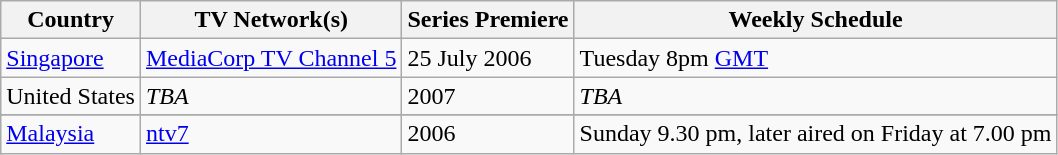<table class="wikitable">
<tr>
<th>Country</th>
<th>TV Network(s)</th>
<th>Series Premiere</th>
<th>Weekly Schedule</th>
</tr>
<tr>
<td> <a href='#'>Singapore</a></td>
<td><a href='#'>MediaCorp TV Channel 5</a></td>
<td>25 July 2006</td>
<td>Tuesday 8pm <a href='#'>GMT</a></td>
</tr>
<tr>
<td> United States</td>
<td><em>TBA</em></td>
<td>2007</td>
<td><em>TBA</em></td>
</tr>
<tr>
</tr>
<tr>
<td> <a href='#'>Malaysia</a></td>
<td><a href='#'>ntv7</a></td>
<td>2006</td>
<td>Sunday 9.30 pm, later aired on Friday at 7.00 pm</td>
</tr>
</table>
